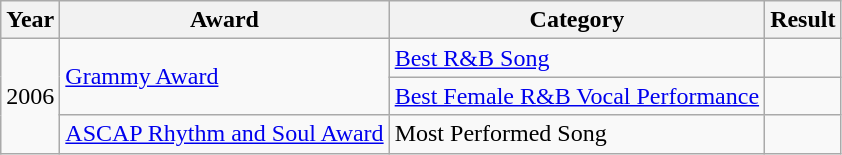<table class=wikitable>
<tr>
<th>Year</th>
<th>Award</th>
<th>Category</th>
<th>Result</th>
</tr>
<tr>
<td rowspan="3">2006</td>
<td rowspan="2"><a href='#'>Grammy Award</a></td>
<td><a href='#'>Best R&B Song</a></td>
<td></td>
</tr>
<tr>
<td><a href='#'>Best Female R&B Vocal Performance</a></td>
<td></td>
</tr>
<tr>
<td><a href='#'>ASCAP Rhythm and Soul Award</a></td>
<td>Most Performed Song</td>
<td></td>
</tr>
</table>
